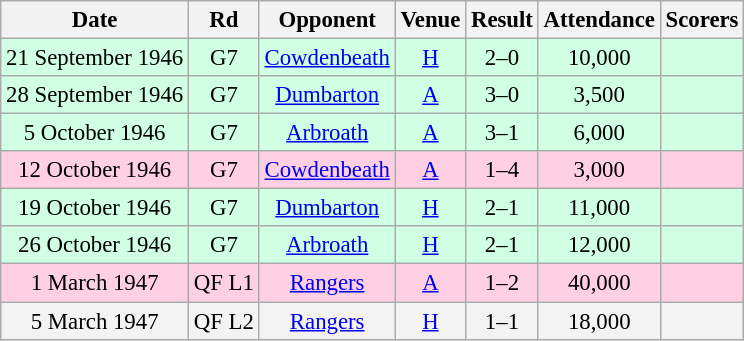<table class="wikitable sortable" style="font-size:95%; text-align:center">
<tr>
<th>Date</th>
<th>Rd</th>
<th>Opponent</th>
<th>Venue</th>
<th>Result</th>
<th>Attendance</th>
<th>Scorers</th>
</tr>
<tr bgcolor = "#d0ffe3">
<td>21 September 1946</td>
<td>G7</td>
<td><a href='#'>Cowdenbeath</a></td>
<td><a href='#'>H</a></td>
<td>2–0</td>
<td>10,000</td>
<td></td>
</tr>
<tr bgcolor = "#d0ffe3">
<td>28 September 1946</td>
<td>G7</td>
<td><a href='#'>Dumbarton</a></td>
<td><a href='#'>A</a></td>
<td>3–0</td>
<td>3,500</td>
<td></td>
</tr>
<tr bgcolor = "#d0ffe3">
<td>5 October 1946</td>
<td>G7</td>
<td><a href='#'>Arbroath</a></td>
<td><a href='#'>A</a></td>
<td>3–1</td>
<td>6,000</td>
<td></td>
</tr>
<tr bgcolor = "#ffd0e3">
<td>12 October 1946</td>
<td>G7</td>
<td><a href='#'>Cowdenbeath</a></td>
<td><a href='#'>A</a></td>
<td>1–4</td>
<td>3,000</td>
<td></td>
</tr>
<tr bgcolor = "#d0ffe3">
<td>19 October 1946</td>
<td>G7</td>
<td><a href='#'>Dumbarton</a></td>
<td><a href='#'>H</a></td>
<td>2–1</td>
<td>11,000</td>
<td></td>
</tr>
<tr bgcolor = "#d0ffe3">
<td>26 October 1946</td>
<td>G7</td>
<td><a href='#'>Arbroath</a></td>
<td><a href='#'>H</a></td>
<td>2–1</td>
<td>12,000</td>
<td></td>
</tr>
<tr bgcolor = "#ffd0e3">
<td>1 March 1947</td>
<td>QF L1</td>
<td><a href='#'>Rangers</a></td>
<td><a href='#'>A</a></td>
<td>1–2</td>
<td>40,000</td>
<td></td>
</tr>
<tr bgcolor = "#f3f3f3">
<td>5 March 1947</td>
<td>QF L2</td>
<td><a href='#'>Rangers</a></td>
<td><a href='#'>H</a></td>
<td>1–1</td>
<td>18,000</td>
<td></td>
</tr>
</table>
